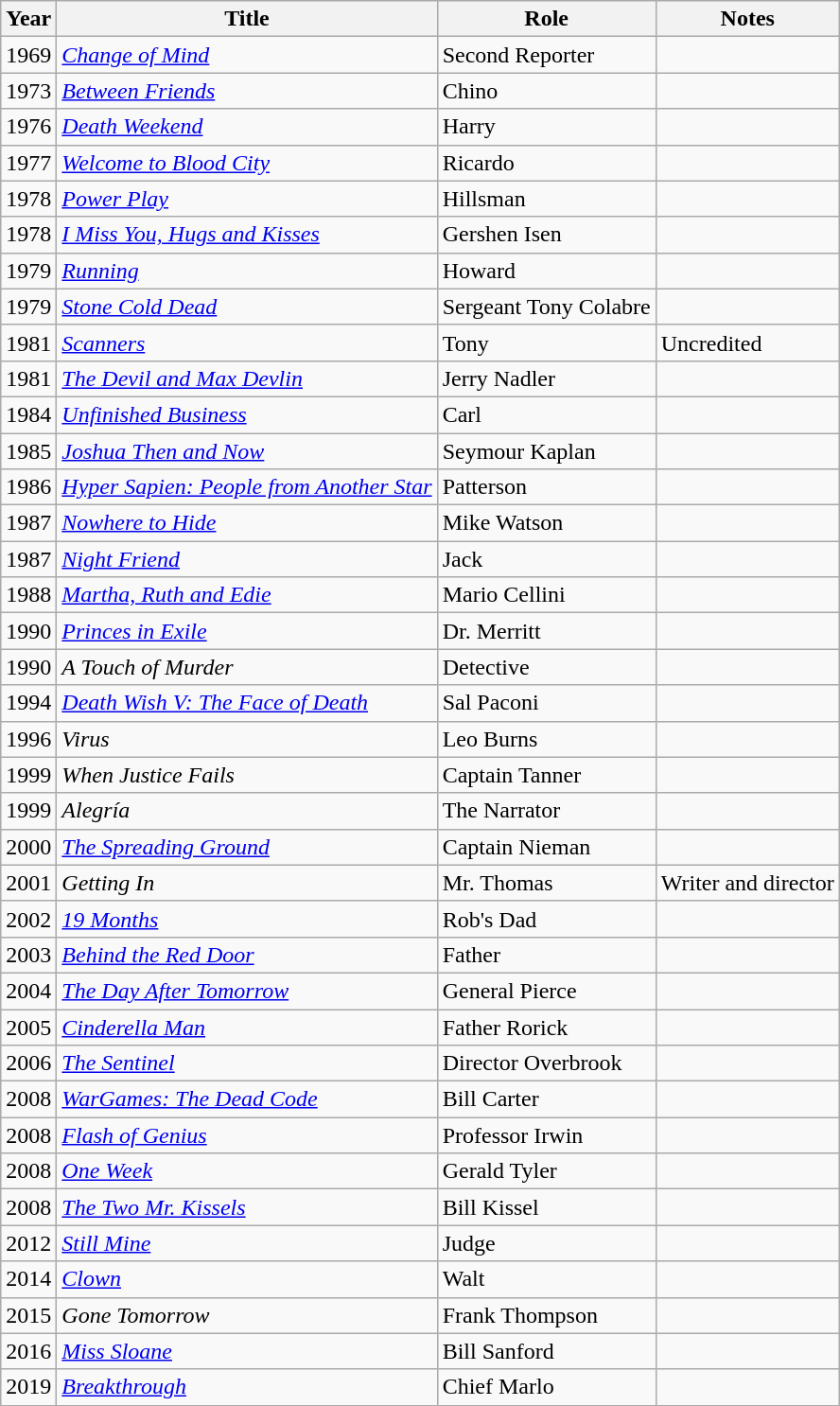<table class="wikitable sortable">
<tr>
<th>Year</th>
<th>Title</th>
<th>Role</th>
<th class="unsortable">Notes</th>
</tr>
<tr>
<td>1969</td>
<td><em><a href='#'>Change of Mind</a></em></td>
<td>Second Reporter</td>
<td></td>
</tr>
<tr>
<td>1973</td>
<td><a href='#'><em>Between Friends</em></a></td>
<td>Chino</td>
<td></td>
</tr>
<tr>
<td>1976</td>
<td><em><a href='#'>Death Weekend</a></em></td>
<td>Harry</td>
<td></td>
</tr>
<tr>
<td>1977</td>
<td><em><a href='#'>Welcome to Blood City</a></em></td>
<td>Ricardo</td>
<td></td>
</tr>
<tr>
<td>1978</td>
<td><a href='#'><em>Power Play</em></a></td>
<td>Hillsman</td>
<td></td>
</tr>
<tr>
<td>1978</td>
<td><em><a href='#'>I Miss You, Hugs and Kisses</a></em></td>
<td>Gershen Isen</td>
<td></td>
</tr>
<tr>
<td>1979</td>
<td><a href='#'><em>Running</em></a></td>
<td>Howard</td>
<td></td>
</tr>
<tr>
<td>1979</td>
<td><em><a href='#'>Stone Cold Dead</a></em></td>
<td>Sergeant Tony Colabre</td>
<td></td>
</tr>
<tr>
<td>1981</td>
<td><em><a href='#'>Scanners</a></em></td>
<td>Tony</td>
<td>Uncredited</td>
</tr>
<tr>
<td>1981</td>
<td data-sort-value="Devil and Max Devlin, The"><em><a href='#'>The Devil and Max Devlin</a></em></td>
<td>Jerry Nadler</td>
<td></td>
</tr>
<tr>
<td>1984</td>
<td><a href='#'><em>Unfinished Business</em></a></td>
<td>Carl</td>
<td></td>
</tr>
<tr>
<td>1985</td>
<td><a href='#'><em>Joshua Then and Now</em></a></td>
<td>Seymour Kaplan</td>
<td></td>
</tr>
<tr>
<td>1986</td>
<td><em><a href='#'>Hyper Sapien: People from Another Star</a></em></td>
<td>Patterson</td>
<td></td>
</tr>
<tr>
<td>1987</td>
<td><a href='#'><em>Nowhere to Hide</em></a></td>
<td>Mike Watson</td>
<td></td>
</tr>
<tr>
<td>1987</td>
<td><em><a href='#'>Night Friend</a></em></td>
<td>Jack</td>
<td></td>
</tr>
<tr>
<td>1988</td>
<td><em><a href='#'>Martha, Ruth and Edie</a></em></td>
<td>Mario Cellini</td>
<td></td>
</tr>
<tr>
<td>1990</td>
<td><em><a href='#'>Princes in Exile</a></em></td>
<td>Dr. Merritt</td>
<td></td>
</tr>
<tr>
<td>1990</td>
<td data-sort-value="Touch of Murder, A"><em>A Touch of Murder</em></td>
<td>Detective</td>
<td></td>
</tr>
<tr>
<td>1994</td>
<td><em><a href='#'>Death Wish V: The Face of Death</a></em></td>
<td>Sal Paconi</td>
<td></td>
</tr>
<tr>
<td>1996</td>
<td><em>Virus</em></td>
<td>Leo Burns</td>
<td></td>
</tr>
<tr>
<td>1999</td>
<td><em>When Justice Fails</em></td>
<td>Captain Tanner</td>
<td></td>
</tr>
<tr>
<td>1999</td>
<td><em>Alegría</em></td>
<td>The Narrator</td>
<td></td>
</tr>
<tr>
<td>2000</td>
<td data-sort-value="Spreading Ground, The"><em><a href='#'>The Spreading Ground</a></em></td>
<td>Captain Nieman</td>
<td></td>
</tr>
<tr>
<td>2001</td>
<td><em>Getting In</em></td>
<td>Mr. Thomas</td>
<td>Writer and director</td>
</tr>
<tr>
<td>2002</td>
<td><em><a href='#'>19 Months</a></em></td>
<td>Rob's Dad</td>
<td></td>
</tr>
<tr>
<td>2003</td>
<td><a href='#'><em>Behind the Red Door</em></a></td>
<td>Father</td>
<td></td>
</tr>
<tr>
<td>2004</td>
<td data-sort-value="Day After Tomorrow, The"><em><a href='#'>The Day After Tomorrow</a></em></td>
<td>General Pierce</td>
<td></td>
</tr>
<tr>
<td>2005</td>
<td><em><a href='#'>Cinderella Man</a></em></td>
<td>Father Rorick</td>
<td></td>
</tr>
<tr>
<td>2006</td>
<td data-sort-value="Sentinel, The"><a href='#'><em>The Sentinel</em></a></td>
<td>Director Overbrook</td>
<td></td>
</tr>
<tr>
<td>2008</td>
<td><em><a href='#'>WarGames: The Dead Code</a></em></td>
<td>Bill Carter</td>
<td></td>
</tr>
<tr>
<td>2008</td>
<td><a href='#'><em>Flash of Genius</em></a></td>
<td>Professor Irwin</td>
<td></td>
</tr>
<tr>
<td>2008</td>
<td><a href='#'><em>One Week</em></a></td>
<td>Gerald Tyler</td>
<td></td>
</tr>
<tr>
<td>2008</td>
<td data-sort-value="Two Mr. Kissels, The"><em><a href='#'>The Two Mr. Kissels</a></em></td>
<td>Bill Kissel</td>
<td></td>
</tr>
<tr>
<td>2012</td>
<td><em><a href='#'>Still Mine</a></em></td>
<td>Judge</td>
<td></td>
</tr>
<tr>
<td>2014</td>
<td><a href='#'><em>Clown</em></a></td>
<td>Walt</td>
<td></td>
</tr>
<tr>
<td>2015</td>
<td><em>Gone Tomorrow</em></td>
<td>Frank Thompson</td>
<td></td>
</tr>
<tr>
<td>2016</td>
<td><em><a href='#'>Miss Sloane</a></em></td>
<td>Bill Sanford</td>
<td></td>
</tr>
<tr>
<td>2019</td>
<td><a href='#'><em>Breakthrough</em></a></td>
<td>Chief Marlo</td>
<td></td>
</tr>
</table>
